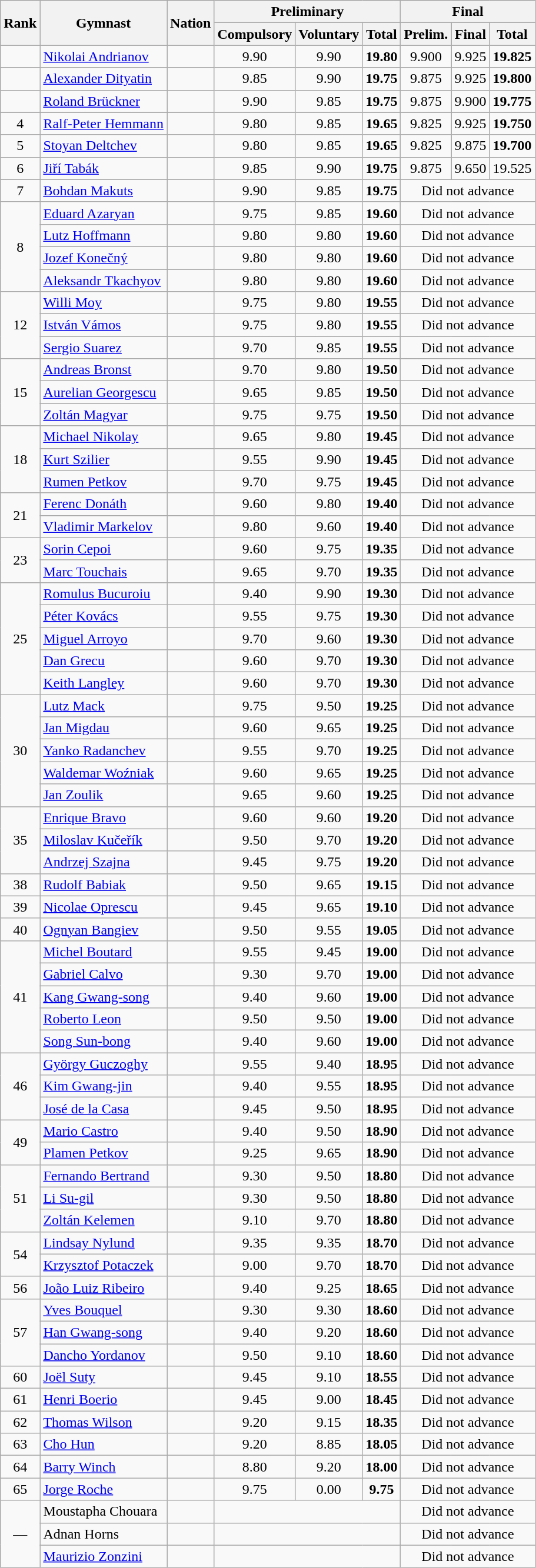<table class="wikitable sortable" style="text-align:center">
<tr>
<th rowspan=2>Rank</th>
<th rowspan=2>Gymnast</th>
<th rowspan=2>Nation</th>
<th colspan=3>Preliminary</th>
<th colspan=3>Final</th>
</tr>
<tr>
<th>Compulsory</th>
<th>Voluntary</th>
<th>Total</th>
<th> Prelim.</th>
<th>Final</th>
<th>Total</th>
</tr>
<tr>
<td></td>
<td align=left data-sort-value=Andrianov><a href='#'>Nikolai Andrianov</a></td>
<td align=left></td>
<td>9.90</td>
<td>9.90</td>
<td><strong>19.80</strong></td>
<td>9.900</td>
<td>9.925</td>
<td><strong>19.825</strong></td>
</tr>
<tr>
<td></td>
<td align=left data-sort-value=Dityatin><a href='#'>Alexander Dityatin</a></td>
<td align=left></td>
<td>9.85</td>
<td>9.90</td>
<td><strong>19.75</strong></td>
<td>9.875</td>
<td>9.925</td>
<td><strong>19.800</strong></td>
</tr>
<tr>
<td></td>
<td align=left data-sort-value=Brückner><a href='#'>Roland Brückner</a></td>
<td align=left></td>
<td>9.90</td>
<td>9.85</td>
<td><strong>19.75</strong></td>
<td>9.875</td>
<td>9.900</td>
<td><strong>19.775</strong></td>
</tr>
<tr>
<td>4</td>
<td align=left data-sort-value=Hemmann><a href='#'>Ralf-Peter Hemmann</a></td>
<td align=left></td>
<td>9.80</td>
<td>9.85</td>
<td><strong>19.65</strong></td>
<td>9.825</td>
<td>9.925</td>
<td><strong>19.750</strong></td>
</tr>
<tr>
<td>5</td>
<td align=left data-sort-value=Deltchev><a href='#'>Stoyan Deltchev</a></td>
<td align=left></td>
<td>9.80</td>
<td>9.85</td>
<td><strong>19.65</strong></td>
<td>9.825</td>
<td>9.875</td>
<td><strong>19.700</strong></td>
</tr>
<tr>
<td>6</td>
<td align=left data-sort-value=Tabák><a href='#'>Jiří Tabák</a></td>
<td align=left></td>
<td>9.85</td>
<td>9.90</td>
<td><strong>19.75</strong></td>
<td>9.875</td>
<td>9.650</td>
<td>19.525</td>
</tr>
<tr>
<td>7</td>
<td align=left data-sort-value=Makuts><a href='#'>Bohdan Makuts</a></td>
<td align=left></td>
<td>9.90</td>
<td>9.85</td>
<td><strong>19.75</strong></td>
<td colspan=3 data-sort-value=0.00>Did not advance</td>
</tr>
<tr>
<td rowspan=4>8</td>
<td align=left data-sort-value=Azaryan><a href='#'>Eduard Azaryan</a></td>
<td align=left></td>
<td>9.75</td>
<td>9.85</td>
<td><strong>19.60</strong></td>
<td colspan=3 data-sort-value=0.00>Did not advance</td>
</tr>
<tr>
<td align=left data-sort-value=Hoffmann><a href='#'>Lutz Hoffmann</a></td>
<td align=left></td>
<td>9.80</td>
<td>9.80</td>
<td><strong>19.60</strong></td>
<td colspan=3 data-sort-value=0.00>Did not advance</td>
</tr>
<tr>
<td align=left data-sort-value=Konečný><a href='#'>Jozef Konečný</a></td>
<td align=left></td>
<td>9.80</td>
<td>9.80</td>
<td><strong>19.60</strong></td>
<td colspan=3 data-sort-value=0.00>Did not advance</td>
</tr>
<tr>
<td align=left data-sort-value=Tkachyov><a href='#'>Aleksandr Tkachyov</a></td>
<td align=left></td>
<td>9.80</td>
<td>9.80</td>
<td><strong>19.60</strong></td>
<td colspan=3 data-sort-value=0.00>Did not advance</td>
</tr>
<tr>
<td rowspan=3>12</td>
<td align=left data-sort-value=Moy><a href='#'>Willi Moy</a></td>
<td align=left></td>
<td>9.75</td>
<td>9.80</td>
<td><strong>19.55</strong></td>
<td colspan=3 data-sort-value=0.00>Did not advance</td>
</tr>
<tr>
<td align=left data-sort-value=Vámos><a href='#'>István Vámos</a></td>
<td align=left></td>
<td>9.75</td>
<td>9.80</td>
<td><strong>19.55</strong></td>
<td colspan=3 data-sort-value=0.00>Did not advance</td>
</tr>
<tr>
<td align=left data-sort-value=Suarez><a href='#'>Sergio Suarez</a></td>
<td align=left></td>
<td>9.70</td>
<td>9.85</td>
<td><strong>19.55</strong></td>
<td colspan=3 data-sort-value=0.00>Did not advance</td>
</tr>
<tr>
<td rowspan=3>15</td>
<td align=left data-sort-value=Bronst><a href='#'>Andreas Bronst</a></td>
<td align=left></td>
<td>9.70</td>
<td>9.80</td>
<td><strong>19.50</strong></td>
<td colspan=3 data-sort-value=0.00>Did not advance</td>
</tr>
<tr>
<td align=left data-sort-value=Georgescu><a href='#'>Aurelian Georgescu</a></td>
<td align=left></td>
<td>9.65</td>
<td>9.85</td>
<td><strong>19.50</strong></td>
<td colspan=3 data-sort-value=0.00>Did not advance</td>
</tr>
<tr>
<td align=left data-sort-value=Magyar><a href='#'>Zoltán Magyar</a></td>
<td align=left></td>
<td>9.75</td>
<td>9.75</td>
<td><strong>19.50</strong></td>
<td colspan=3 data-sort-value=0.00>Did not advance</td>
</tr>
<tr>
<td rowspan=3>18</td>
<td align=left data-sort-value=Nikolay><a href='#'>Michael Nikolay</a></td>
<td align=left></td>
<td>9.65</td>
<td>9.80</td>
<td><strong>19.45</strong></td>
<td colspan=3 data-sort-value=0.00>Did not advance</td>
</tr>
<tr>
<td align=left data-sort-value=Szilier><a href='#'>Kurt Szilier</a></td>
<td align=left></td>
<td>9.55</td>
<td>9.90</td>
<td><strong>19.45</strong></td>
<td colspan=3 data-sort-value=0.00>Did not advance</td>
</tr>
<tr>
<td align=left data-sort-value=Petkov><a href='#'>Rumen Petkov</a></td>
<td align=left></td>
<td>9.70</td>
<td>9.75</td>
<td><strong>19.45</strong></td>
<td colspan=3 data-sort-value=0.00>Did not advance</td>
</tr>
<tr>
<td rowspan=2>21</td>
<td align=left data-sort-value=Donáth><a href='#'>Ferenc Donáth</a></td>
<td align=left></td>
<td>9.60</td>
<td>9.80</td>
<td><strong>19.40</strong></td>
<td colspan=3 data-sort-value=0.00>Did not advance</td>
</tr>
<tr>
<td align=left data-sort-value=Markelov><a href='#'>Vladimir Markelov</a></td>
<td align=left></td>
<td>9.80</td>
<td>9.60</td>
<td><strong>19.40</strong></td>
<td colspan=3 data-sort-value=0.00>Did not advance</td>
</tr>
<tr>
<td rowspan=2>23</td>
<td align=left data-sort-value=Cepoi><a href='#'>Sorin Cepoi</a></td>
<td align=left></td>
<td>9.60</td>
<td>9.75</td>
<td><strong>19.35</strong></td>
<td colspan=3 data-sort-value=0.00>Did not advance</td>
</tr>
<tr>
<td align=left data-sort-value=Touchais><a href='#'>Marc Touchais</a></td>
<td align=left></td>
<td>9.65</td>
<td>9.70</td>
<td><strong>19.35</strong></td>
<td colspan=3 data-sort-value=0.00>Did not advance</td>
</tr>
<tr>
<td rowspan=5>25</td>
<td align=left data-sort-value=Bucuroiu><a href='#'>Romulus Bucuroiu</a></td>
<td align=left></td>
<td>9.40</td>
<td>9.90</td>
<td><strong>19.30</strong></td>
<td colspan=3 data-sort-value=0.00>Did not advance</td>
</tr>
<tr>
<td align=left data-sort-value=Kovács><a href='#'>Péter Kovács</a></td>
<td align=left></td>
<td>9.55</td>
<td>9.75</td>
<td><strong>19.30</strong></td>
<td colspan=3 data-sort-value=0.00>Did not advance</td>
</tr>
<tr>
<td align=left data-sort-value=Arroyo><a href='#'>Miguel Arroyo</a></td>
<td align=left></td>
<td>9.70</td>
<td>9.60</td>
<td><strong>19.30</strong></td>
<td colspan=3 data-sort-value=0.00>Did not advance</td>
</tr>
<tr>
<td align=left data-sort-value=Grecu><a href='#'>Dan Grecu</a></td>
<td align=left></td>
<td>9.60</td>
<td>9.70</td>
<td><strong>19.30</strong></td>
<td colspan=3 data-sort-value=0.00>Did not advance</td>
</tr>
<tr>
<td align=left data-sort-value=Langley><a href='#'>Keith Langley</a></td>
<td align=left></td>
<td>9.60</td>
<td>9.70</td>
<td><strong>19.30</strong></td>
<td colspan=3 data-sort-value=0.00>Did not advance</td>
</tr>
<tr>
<td rowspan=5>30</td>
<td align=left data-sort-value=Mack><a href='#'>Lutz Mack</a></td>
<td align=left></td>
<td>9.75</td>
<td>9.50</td>
<td><strong>19.25</strong></td>
<td colspan=3 data-sort-value=0.00>Did not advance</td>
</tr>
<tr>
<td align=left data-sort-value=Migdau><a href='#'>Jan Migdau</a></td>
<td align=left></td>
<td>9.60</td>
<td>9.65</td>
<td><strong>19.25</strong></td>
<td colspan=3 data-sort-value=0.00>Did not advance</td>
</tr>
<tr>
<td align=left data-sort-value=Radanchev><a href='#'>Yanko Radanchev</a></td>
<td align=left></td>
<td>9.55</td>
<td>9.70</td>
<td><strong>19.25</strong></td>
<td colspan=3 data-sort-value=0.00>Did not advance</td>
</tr>
<tr>
<td align=left data-sort-value=Woźniak><a href='#'>Waldemar Woźniak</a></td>
<td align=left></td>
<td>9.60</td>
<td>9.65</td>
<td><strong>19.25</strong></td>
<td colspan=3 data-sort-value=0.00>Did not advance</td>
</tr>
<tr>
<td align=left data-sort-value=Zoulik><a href='#'>Jan Zoulik</a></td>
<td align=left></td>
<td>9.65</td>
<td>9.60</td>
<td><strong>19.25</strong></td>
<td colspan=3 data-sort-value=0.00>Did not advance</td>
</tr>
<tr>
<td rowspan=3>35</td>
<td align=left data-sort-value=Bravo><a href='#'>Enrique Bravo</a></td>
<td align=left></td>
<td>9.60</td>
<td>9.60</td>
<td><strong>19.20</strong></td>
<td colspan=3 data-sort-value=0.00>Did not advance</td>
</tr>
<tr>
<td align=left data-sort-value=Kučeřík><a href='#'>Miloslav Kučeřík</a></td>
<td align=left></td>
<td>9.50</td>
<td>9.70</td>
<td><strong>19.20</strong></td>
<td colspan=3 data-sort-value=0.00>Did not advance</td>
</tr>
<tr>
<td align=left data-sort-value=Szajna><a href='#'>Andrzej Szajna</a></td>
<td align=left></td>
<td>9.45</td>
<td>9.75</td>
<td><strong>19.20</strong></td>
<td colspan=3 data-sort-value=0.00>Did not advance</td>
</tr>
<tr>
<td>38</td>
<td align=left data-sort-value=Babiak><a href='#'>Rudolf Babiak</a></td>
<td align=left></td>
<td>9.50</td>
<td>9.65</td>
<td><strong>19.15</strong></td>
<td colspan=3 data-sort-value=0.00>Did not advance</td>
</tr>
<tr>
<td>39</td>
<td align=left data-sort-value=Oprescu><a href='#'>Nicolae Oprescu</a></td>
<td align=left></td>
<td>9.45</td>
<td>9.65</td>
<td><strong>19.10</strong></td>
<td colspan=3 data-sort-value=0.00>Did not advance</td>
</tr>
<tr>
<td>40</td>
<td align=left data-sort-value=Bangiev><a href='#'>Ognyan Bangiev</a></td>
<td align=left></td>
<td>9.50</td>
<td>9.55</td>
<td><strong>19.05</strong></td>
<td colspan=3 data-sort-value=0.00>Did not advance</td>
</tr>
<tr>
<td rowspan=5>41</td>
<td align=left data-sort-value=Boutard><a href='#'>Michel Boutard</a></td>
<td align=left></td>
<td>9.55</td>
<td>9.45</td>
<td><strong>19.00</strong></td>
<td colspan=3 data-sort-value=0.00>Did not advance</td>
</tr>
<tr>
<td align=left data-sort-value=Calvo><a href='#'>Gabriel Calvo</a></td>
<td align=left></td>
<td>9.30</td>
<td>9.70</td>
<td><strong>19.00</strong></td>
<td colspan=3 data-sort-value=0.00>Did not advance</td>
</tr>
<tr>
<td align=left data-sort-value=Kang><a href='#'>Kang Gwang-song</a></td>
<td align=left></td>
<td>9.40</td>
<td>9.60</td>
<td><strong>19.00</strong></td>
<td colspan=3 data-sort-value=0.00>Did not advance</td>
</tr>
<tr>
<td align=left data-sort-value=Leon><a href='#'>Roberto Leon</a></td>
<td align=left></td>
<td>9.50</td>
<td>9.50</td>
<td><strong>19.00</strong></td>
<td colspan=3 data-sort-value=0.00>Did not advance</td>
</tr>
<tr>
<td align=left data-sort-value=Song><a href='#'>Song Sun-bong</a></td>
<td align=left></td>
<td>9.40</td>
<td>9.60</td>
<td><strong>19.00</strong></td>
<td colspan=3 data-sort-value=0.00>Did not advance</td>
</tr>
<tr>
<td rowspan=3>46</td>
<td align=left data-sort-value=Guczoghy><a href='#'>György Guczoghy</a></td>
<td align=left></td>
<td>9.55</td>
<td>9.40</td>
<td><strong>18.95</strong></td>
<td colspan=3 data-sort-value=0.00>Did not advance</td>
</tr>
<tr>
<td align=left data-sort-value=Kim><a href='#'>Kim Gwang-jin</a></td>
<td align=left></td>
<td>9.40</td>
<td>9.55</td>
<td><strong>18.95</strong></td>
<td colspan=3 data-sort-value=0.00>Did not advance</td>
</tr>
<tr>
<td align=left data-sort-value=de la Casa><a href='#'>José de la Casa</a></td>
<td align=left></td>
<td>9.45</td>
<td>9.50</td>
<td><strong>18.95</strong></td>
<td colspan=3 data-sort-value=0.00>Did not advance</td>
</tr>
<tr>
<td rowspan=2>49</td>
<td align=left data-sort-value=Castro><a href='#'>Mario Castro</a></td>
<td align=left></td>
<td>9.40</td>
<td>9.50</td>
<td><strong>18.90</strong></td>
<td colspan=3 data-sort-value=0.00>Did not advance</td>
</tr>
<tr>
<td align=left data-sort-value=Petkov><a href='#'>Plamen Petkov</a></td>
<td align=left></td>
<td>9.25</td>
<td>9.65</td>
<td><strong>18.90</strong></td>
<td colspan=3 data-sort-value=0.00>Did not advance</td>
</tr>
<tr>
<td rowspan=3>51</td>
<td align=left data-sort-value=Bertrand><a href='#'>Fernando Bertrand</a></td>
<td align=left></td>
<td>9.30</td>
<td>9.50</td>
<td><strong>18.80</strong></td>
<td colspan=3 data-sort-value=0.00>Did not advance</td>
</tr>
<tr>
<td align=left data-sort-value=Li><a href='#'>Li Su-gil</a></td>
<td align=left></td>
<td>9.30</td>
<td>9.50</td>
<td><strong>18.80</strong></td>
<td colspan=3 data-sort-value=0.00>Did not advance</td>
</tr>
<tr>
<td align=left data-sort-value=Kelemen><a href='#'>Zoltán Kelemen</a></td>
<td align=left></td>
<td>9.10</td>
<td>9.70</td>
<td><strong>18.80</strong></td>
<td colspan=3 data-sort-value=0.00>Did not advance</td>
</tr>
<tr>
<td rowspan=2>54</td>
<td align=left data-sort-value=Nylund><a href='#'>Lindsay Nylund</a></td>
<td align=left></td>
<td>9.35</td>
<td>9.35</td>
<td><strong>18.70</strong></td>
<td colspan=3 data-sort-value=0.00>Did not advance</td>
</tr>
<tr>
<td align=left data-sort-value=Potaczek><a href='#'>Krzysztof Potaczek</a></td>
<td align=left></td>
<td>9.00</td>
<td>9.70</td>
<td><strong>18.70</strong></td>
<td colspan=3 data-sort-value=0.00>Did not advance</td>
</tr>
<tr>
<td>56</td>
<td align=left data-sort-value=Ribeiro><a href='#'>João Luiz Ribeiro</a></td>
<td align=left></td>
<td>9.40</td>
<td>9.25</td>
<td><strong>18.65</strong></td>
<td colspan=3 data-sort-value=0.00>Did not advance</td>
</tr>
<tr>
<td rowspan=3>57</td>
<td align=left data-sort-value=Bouquel><a href='#'>Yves Bouquel</a></td>
<td align=left></td>
<td>9.30</td>
<td>9.30</td>
<td><strong>18.60</strong></td>
<td colspan=3 data-sort-value=0.00>Did not advance</td>
</tr>
<tr>
<td align=left data-sort-value=Han><a href='#'>Han Gwang-song</a></td>
<td align=left></td>
<td>9.40</td>
<td>9.20</td>
<td><strong>18.60</strong></td>
<td colspan=3 data-sort-value=0.00>Did not advance</td>
</tr>
<tr>
<td align=left data-sort-value=Yordanov><a href='#'>Dancho Yordanov</a></td>
<td align=left></td>
<td>9.50</td>
<td>9.10</td>
<td><strong>18.60</strong></td>
<td colspan=3 data-sort-value=0.00>Did not advance</td>
</tr>
<tr>
<td>60</td>
<td align=left data-sort-value=Suty><a href='#'>Joël Suty</a></td>
<td align=left></td>
<td>9.45</td>
<td>9.10</td>
<td><strong>18.55</strong></td>
<td colspan=3 data-sort-value=0.00>Did not advance</td>
</tr>
<tr>
<td>61</td>
<td align=left data-sort-value=Boerio><a href='#'>Henri Boerio</a></td>
<td align=left></td>
<td>9.45</td>
<td>9.00</td>
<td><strong>18.45</strong></td>
<td colspan=3 data-sort-value=0.00>Did not advance</td>
</tr>
<tr>
<td>62</td>
<td align=left data-sort-value=Wilson><a href='#'>Thomas Wilson</a></td>
<td align=left></td>
<td>9.20</td>
<td>9.15</td>
<td><strong>18.35</strong></td>
<td colspan=3 data-sort-value=0.00>Did not advance</td>
</tr>
<tr>
<td>63</td>
<td align=left data-sort-value=Cho><a href='#'>Cho Hun</a></td>
<td align=left></td>
<td>9.20</td>
<td>8.85</td>
<td><strong>18.05</strong></td>
<td colspan=3 data-sort-value=0.00>Did not advance</td>
</tr>
<tr>
<td>64</td>
<td align=left data-sort-value=Winch><a href='#'>Barry Winch</a></td>
<td align=left></td>
<td>8.80</td>
<td>9.20</td>
<td><strong>18.00</strong></td>
<td colspan=3 data-sort-value=0.00>Did not advance</td>
</tr>
<tr>
<td>65</td>
<td align=left data-sort-value=Roche><a href='#'>Jorge Roche</a></td>
<td align=left></td>
<td>9.75</td>
<td>0.00</td>
<td><strong>9.75</strong></td>
<td colspan=3 data-sort-value=0.00>Did not advance</td>
</tr>
<tr>
<td rowspan=3 data-sort-value=66>—</td>
<td align=left data-sort-value=Chouara>Moustapha Chouara</td>
<td align=left></td>
<td colspan=3 data-sort-value=0.00></td>
<td colspan=3 data-sort-value=0.00>Did not advance</td>
</tr>
<tr>
<td align=left data-sort-value=Horns>Adnan Horns</td>
<td align=left></td>
<td colspan=3 data-sort-value=0.00></td>
<td colspan=3 data-sort-value=0.00>Did not advance</td>
</tr>
<tr>
<td align=left data-sort-value=Zonzini><a href='#'>Maurizio Zonzini</a></td>
<td align=left></td>
<td colspan=3 data-sort-value=0.00></td>
<td colspan=3 data-sort-value=0.00>Did not advance</td>
</tr>
</table>
